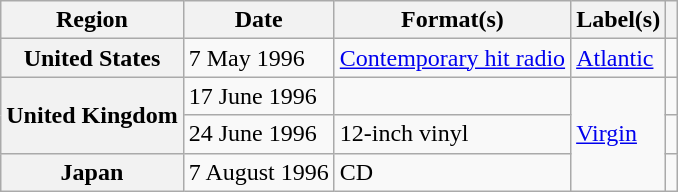<table class="wikitable plainrowheaders">
<tr>
<th scope="col">Region</th>
<th scope="col">Date</th>
<th scope="col">Format(s)</th>
<th scope="col">Label(s)</th>
<th scope="col"></th>
</tr>
<tr>
<th scope="row">United States</th>
<td>7 May 1996</td>
<td><a href='#'>Contemporary hit radio</a></td>
<td><a href='#'>Atlantic</a></td>
<td></td>
</tr>
<tr>
<th scope="row" rowspan="2">United Kingdom</th>
<td>17 June 1996</td>
<td></td>
<td rowspan="3"><a href='#'>Virgin</a></td>
<td></td>
</tr>
<tr>
<td>24 June 1996</td>
<td>12-inch vinyl</td>
<td></td>
</tr>
<tr>
<th scope="row">Japan</th>
<td>7 August 1996</td>
<td>CD</td>
<td></td>
</tr>
</table>
